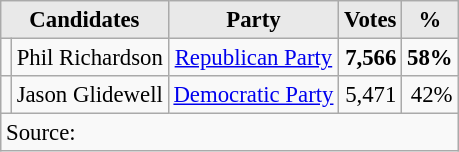<table class=wikitable style="font-size:95%; text-align:right;">
<tr>
<th style="background-color:#E9E9E9" align=center colspan=2>Candidates</th>
<th style="background-color:#E9E9E9" align=center>Party</th>
<th style="background-color:#E9E9E9" align=center>Votes</th>
<th style="background-color:#E9E9E9" align=center>%</th>
</tr>
<tr>
<td></td>
<td align=left>Phil Richardson</td>
<td align=center><a href='#'>Republican Party</a></td>
<td><strong>7,566</strong></td>
<td><strong>58%</strong></td>
</tr>
<tr>
<td></td>
<td align=left>Jason Glidewell</td>
<td align=center><a href='#'>Democratic Party</a></td>
<td>5,471</td>
<td>42%</td>
</tr>
<tr>
<td align="left" colspan=6>Source:</td>
</tr>
</table>
